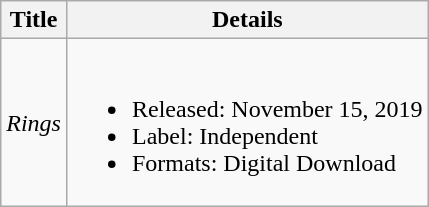<table class="wikitable">
<tr>
<th>Title</th>
<th>Details</th>
</tr>
<tr>
<td><em>Rings</em></td>
<td><br><ul><li>Released: November 15, 2019</li><li>Label: Independent</li><li>Formats: Digital Download</li></ul></td>
</tr>
</table>
